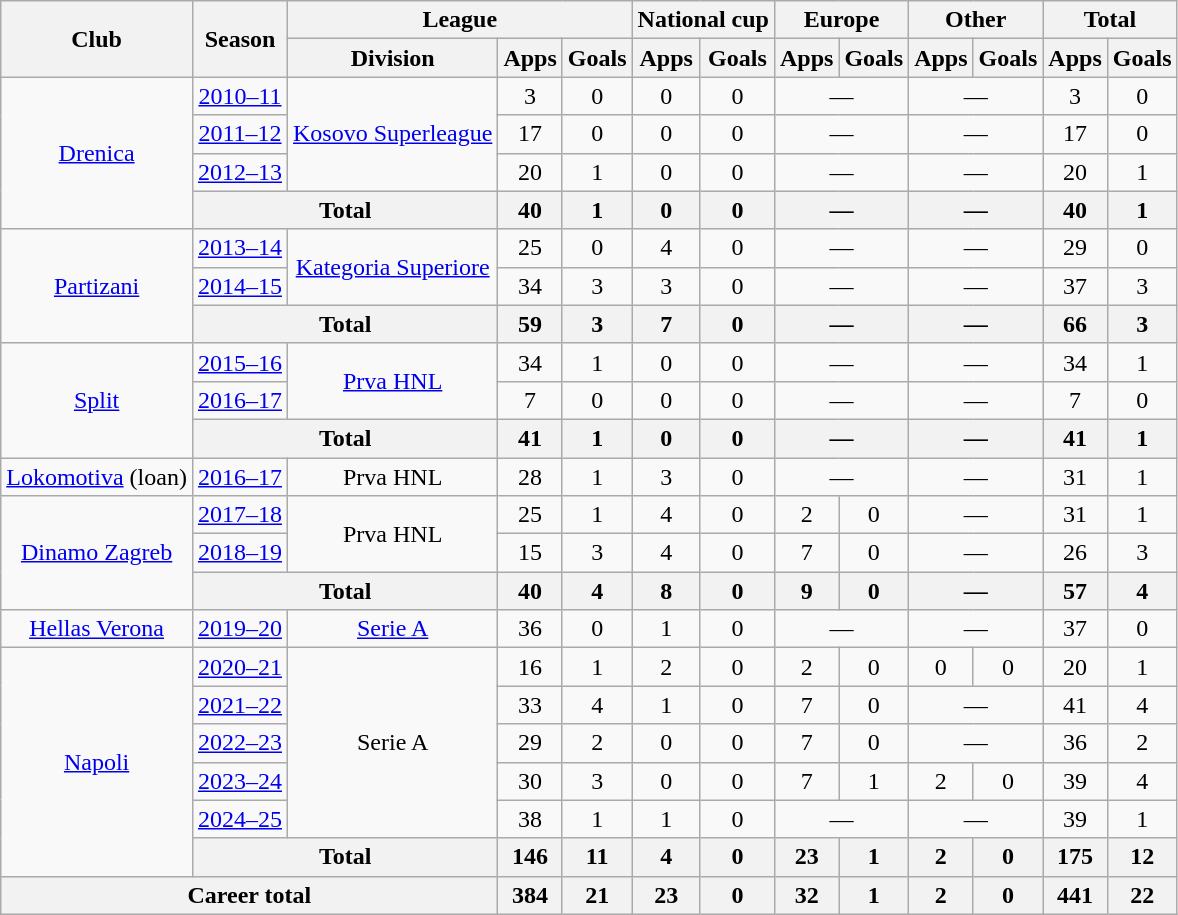<table class="wikitable" style="text-align: center">
<tr>
<th rowspan="2">Club</th>
<th rowspan="2">Season</th>
<th colspan="3">League</th>
<th colspan="2">National cup</th>
<th colspan="2">Europe</th>
<th colspan="2">Other</th>
<th colspan="2">Total</th>
</tr>
<tr>
<th>Division</th>
<th>Apps</th>
<th>Goals</th>
<th>Apps</th>
<th>Goals</th>
<th>Apps</th>
<th>Goals</th>
<th>Apps</th>
<th>Goals</th>
<th>Apps</th>
<th>Goals</th>
</tr>
<tr>
<td rowspan="4"><a href='#'>Drenica</a></td>
<td><a href='#'>2010–11</a></td>
<td rowspan="3"><a href='#'>Kosovo Superleague</a></td>
<td>3</td>
<td>0</td>
<td>0</td>
<td>0</td>
<td colspan="2">—</td>
<td colspan="2">—</td>
<td>3</td>
<td>0</td>
</tr>
<tr>
<td><a href='#'>2011–12</a></td>
<td>17</td>
<td>0</td>
<td>0</td>
<td>0</td>
<td colspan="2">—</td>
<td colspan="2">—</td>
<td>17</td>
<td>0</td>
</tr>
<tr>
<td><a href='#'>2012–13</a></td>
<td>20</td>
<td>1</td>
<td>0</td>
<td>0</td>
<td colspan="2">—</td>
<td colspan="2">—</td>
<td>20</td>
<td>1</td>
</tr>
<tr>
<th colspan="2">Total</th>
<th>40</th>
<th>1</th>
<th>0</th>
<th>0</th>
<th colspan="2">—</th>
<th colspan="2">—</th>
<th>40</th>
<th>1</th>
</tr>
<tr>
<td rowspan="3"><a href='#'>Partizani</a></td>
<td><a href='#'>2013–14</a></td>
<td rowspan="2"><a href='#'>Kategoria Superiore</a></td>
<td>25</td>
<td>0</td>
<td>4</td>
<td>0</td>
<td colspan="2">—</td>
<td colspan="2">—</td>
<td>29</td>
<td>0</td>
</tr>
<tr>
<td><a href='#'>2014–15</a></td>
<td>34</td>
<td>3</td>
<td>3</td>
<td>0</td>
<td colspan="2">—</td>
<td colspan="2">—</td>
<td>37</td>
<td>3</td>
</tr>
<tr>
<th colspan="2">Total</th>
<th>59</th>
<th>3</th>
<th>7</th>
<th>0</th>
<th colspan="2">—</th>
<th colspan="2">—</th>
<th>66</th>
<th>3</th>
</tr>
<tr>
<td rowspan="3"><a href='#'>Split</a></td>
<td><a href='#'>2015–16</a></td>
<td rowspan="2"><a href='#'>Prva HNL</a></td>
<td>34</td>
<td>1</td>
<td>0</td>
<td>0</td>
<td colspan="2">—</td>
<td colspan="2">—</td>
<td>34</td>
<td>1</td>
</tr>
<tr>
<td><a href='#'>2016–17</a></td>
<td>7</td>
<td>0</td>
<td>0</td>
<td>0</td>
<td colspan="2">—</td>
<td colspan="2">—</td>
<td>7</td>
<td>0</td>
</tr>
<tr>
<th colspan="2">Total</th>
<th>41</th>
<th>1</th>
<th>0</th>
<th>0</th>
<th colspan="2">—</th>
<th colspan="2">—</th>
<th>41</th>
<th>1</th>
</tr>
<tr>
<td><a href='#'>Lokomotiva</a> (loan)</td>
<td><a href='#'>2016–17</a></td>
<td>Prva HNL</td>
<td>28</td>
<td>1</td>
<td>3</td>
<td>0</td>
<td colspan="2">—</td>
<td colspan="2">—</td>
<td>31</td>
<td>1</td>
</tr>
<tr>
<td rowspan="3"><a href='#'>Dinamo Zagreb</a></td>
<td><a href='#'>2017–18</a></td>
<td rowspan="2">Prva HNL</td>
<td>25</td>
<td>1</td>
<td>4</td>
<td>0</td>
<td>2</td>
<td>0</td>
<td colspan="2">—</td>
<td>31</td>
<td>1</td>
</tr>
<tr>
<td><a href='#'>2018–19</a></td>
<td>15</td>
<td>3</td>
<td>4</td>
<td>0</td>
<td>7</td>
<td>0</td>
<td colspan="2">—</td>
<td>26</td>
<td>3</td>
</tr>
<tr>
<th colspan="2">Total</th>
<th>40</th>
<th>4</th>
<th>8</th>
<th>0</th>
<th>9</th>
<th>0</th>
<th colspan="2">—</th>
<th>57</th>
<th>4</th>
</tr>
<tr>
<td><a href='#'>Hellas Verona</a></td>
<td><a href='#'>2019–20</a></td>
<td><a href='#'>Serie A</a></td>
<td>36</td>
<td>0</td>
<td>1</td>
<td>0</td>
<td colspan="2">—</td>
<td colspan="2">—</td>
<td>37</td>
<td>0</td>
</tr>
<tr>
<td rowspan="6"><a href='#'>Napoli</a></td>
<td><a href='#'>2020–21</a></td>
<td rowspan="5">Serie A</td>
<td>16</td>
<td>1</td>
<td>2</td>
<td>0</td>
<td>2</td>
<td>0</td>
<td>0</td>
<td>0</td>
<td>20</td>
<td>1</td>
</tr>
<tr>
<td><a href='#'>2021–22</a></td>
<td>33</td>
<td>4</td>
<td>1</td>
<td>0</td>
<td>7</td>
<td>0</td>
<td colspan="2">—</td>
<td>41</td>
<td>4</td>
</tr>
<tr>
<td><a href='#'>2022–23</a></td>
<td>29</td>
<td>2</td>
<td>0</td>
<td>0</td>
<td>7</td>
<td>0</td>
<td colspan="2">—</td>
<td>36</td>
<td>2</td>
</tr>
<tr>
<td><a href='#'>2023–24</a></td>
<td>30</td>
<td>3</td>
<td>0</td>
<td>0</td>
<td>7</td>
<td>1</td>
<td>2</td>
<td>0</td>
<td>39</td>
<td>4</td>
</tr>
<tr>
<td><a href='#'>2024–25</a></td>
<td>38</td>
<td>1</td>
<td>1</td>
<td>0</td>
<td colspan="2">—</td>
<td colspan="2">—</td>
<td>39</td>
<td>1</td>
</tr>
<tr>
<th colspan="2">Total</th>
<th>146</th>
<th>11</th>
<th>4</th>
<th>0</th>
<th>23</th>
<th>1</th>
<th>2</th>
<th>0</th>
<th>175</th>
<th>12</th>
</tr>
<tr>
<th colspan="3">Career total</th>
<th>384</th>
<th>21</th>
<th>23</th>
<th>0</th>
<th>32</th>
<th>1</th>
<th>2</th>
<th>0</th>
<th>441</th>
<th>22</th>
</tr>
</table>
